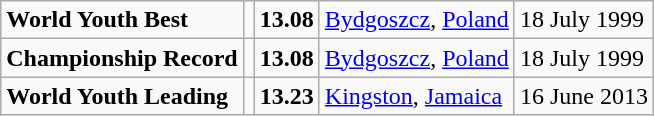<table class="wikitable">
<tr>
<td><strong>World Youth Best</strong></td>
<td></td>
<td><strong>13.08</strong></td>
<td><a href='#'>Bydgoszcz</a>, <a href='#'>Poland</a></td>
<td>18 July 1999</td>
</tr>
<tr>
<td><strong>Championship Record</strong></td>
<td></td>
<td><strong>13.08</strong></td>
<td><a href='#'>Bydgoszcz</a>, <a href='#'>Poland</a></td>
<td>18 July 1999</td>
</tr>
<tr>
<td><strong>World Youth Leading</strong></td>
<td></td>
<td><strong>13.23</strong></td>
<td><a href='#'>Kingston</a>, <a href='#'>Jamaica</a></td>
<td>16 June 2013</td>
</tr>
</table>
